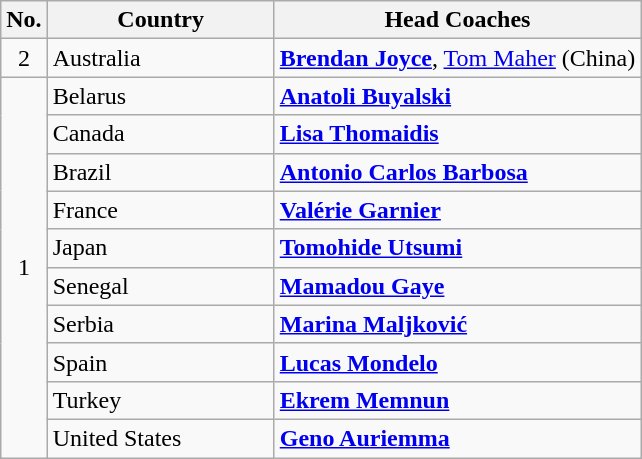<table class="wikitable">
<tr>
<th>No.</th>
<th style=width:9em>Country</th>
<th>Head Coaches</th>
</tr>
<tr>
<td align="center" rowspan="1">2</td>
<td> Australia</td>
<td><strong><a href='#'>Brendan Joyce</a></strong>, <a href='#'>Tom Maher</a> (China)</td>
</tr>
<tr>
<td align="center" rowspan="10">1</td>
<td> Belarus</td>
<td><strong><a href='#'>Anatoli Buyalski</a></strong></td>
</tr>
<tr>
<td> Canada</td>
<td><strong><a href='#'>Lisa Thomaidis</a></strong></td>
</tr>
<tr>
<td> Brazil</td>
<td><strong><a href='#'>Antonio Carlos Barbosa</a></strong></td>
</tr>
<tr>
<td> France</td>
<td><strong><a href='#'>Valérie Garnier</a></strong></td>
</tr>
<tr>
<td> Japan</td>
<td><strong><a href='#'>Tomohide Utsumi</a></strong></td>
</tr>
<tr>
<td> Senegal</td>
<td><strong><a href='#'>Mamadou Gaye</a></strong></td>
</tr>
<tr>
<td> Serbia</td>
<td><strong><a href='#'>Marina Maljković</a></strong></td>
</tr>
<tr>
<td> Spain</td>
<td><strong><a href='#'>Lucas Mondelo</a></strong></td>
</tr>
<tr>
<td> Turkey</td>
<td><strong><a href='#'>Ekrem Memnun</a></strong></td>
</tr>
<tr>
<td> United States</td>
<td><strong><a href='#'>Geno Auriemma</a></strong></td>
</tr>
</table>
